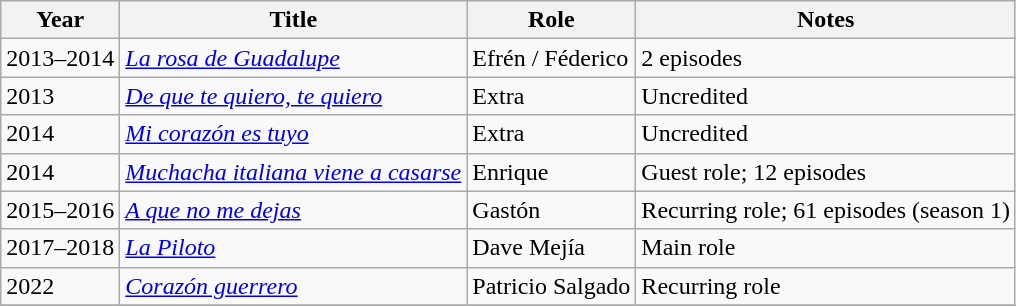<table class="wikitable sortable">
<tr>
<th>Year</th>
<th>Title</th>
<th>Role</th>
<th>Notes</th>
</tr>
<tr>
<td>2013–2014</td>
<td><em><a href='#'>La rosa de Guadalupe</a></em></td>
<td>Efrén / Féderico</td>
<td>2 episodes</td>
</tr>
<tr>
<td>2013</td>
<td><em><a href='#'>De que te quiero, te quiero</a></em></td>
<td>Extra</td>
<td>Uncredited</td>
</tr>
<tr>
<td>2014</td>
<td><em><a href='#'>Mi corazón es tuyo</a></em></td>
<td>Extra</td>
<td>Uncredited</td>
</tr>
<tr>
<td>2014</td>
<td><em><a href='#'>Muchacha italiana viene a casarse</a></em></td>
<td>Enrique</td>
<td>Guest role; 12 episodes</td>
</tr>
<tr>
<td>2015–2016</td>
<td><em><a href='#'>A que no me dejas</a></em></td>
<td>Gastón</td>
<td>Recurring role; 61 episodes (season 1)</td>
</tr>
<tr>
<td>2017–2018</td>
<td><em><a href='#'>La Piloto</a></em></td>
<td>Dave Mejía</td>
<td>Main role</td>
</tr>
<tr>
<td>2022</td>
<td><em><a href='#'>Corazón guerrero</a></em></td>
<td>Patricio Salgado</td>
<td>Recurring role</td>
</tr>
<tr>
</tr>
</table>
